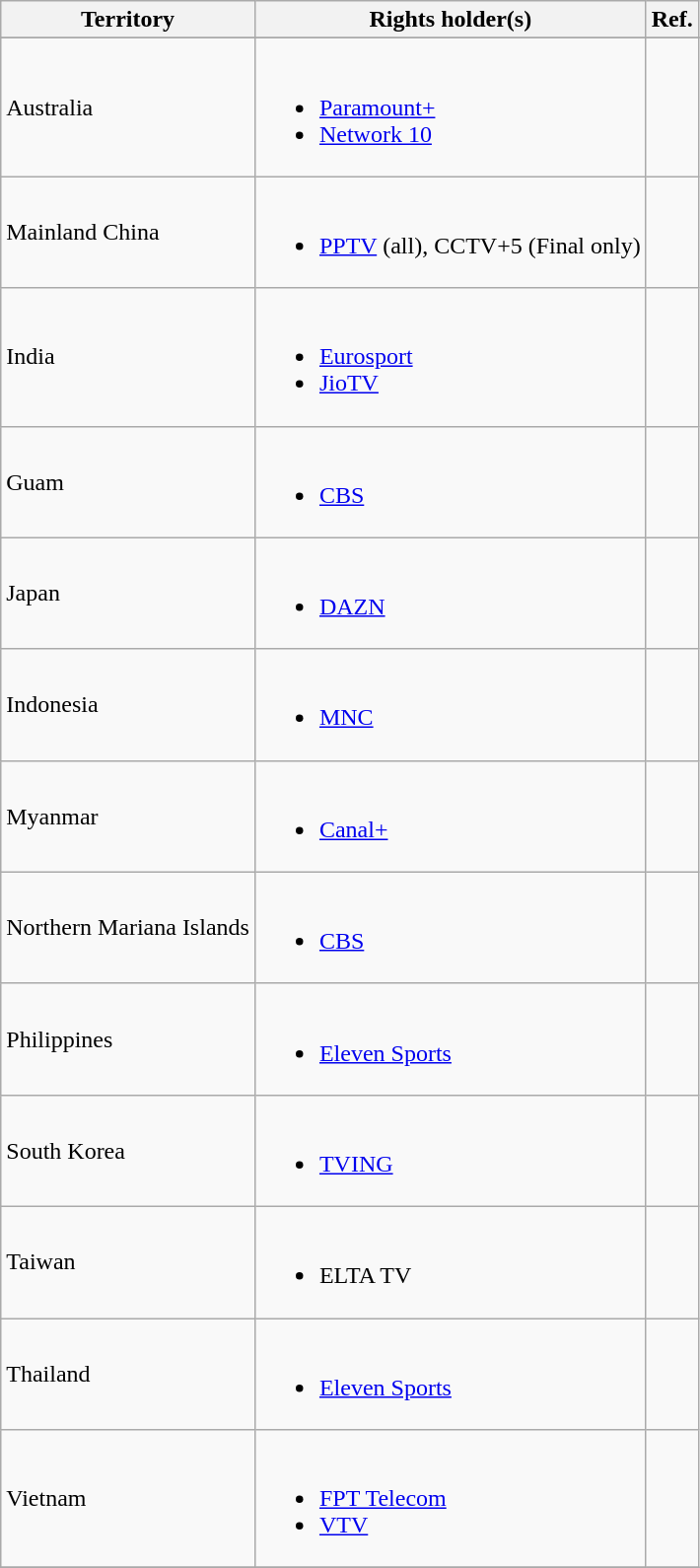<table class="wikitable">
<tr>
<th>Territory</th>
<th>Rights holder(s)</th>
<th>Ref.</th>
</tr>
<tr>
</tr>
<tr>
<td>Australia</td>
<td><br><ul><li><a href='#'>Paramount+</a></li><li><a href='#'>Network 10</a></li></ul></td>
<td></td>
</tr>
<tr>
<td>Mainland China</td>
<td><br><ul><li><a href='#'>PPTV</a> (all), CCTV+5 (Final only)</li></ul></td>
<td></td>
</tr>
<tr>
<td>India</td>
<td><br><ul><li><a href='#'>Eurosport</a></li><li><a href='#'>JioTV</a></li></ul></td>
<td></td>
</tr>
<tr>
<td>Guam</td>
<td><br><ul><li><a href='#'>CBS</a></li></ul></td>
<td></td>
</tr>
<tr>
<td>Japan</td>
<td><br><ul><li><a href='#'>DAZN</a></li></ul></td>
<td></td>
</tr>
<tr>
<td>Indonesia</td>
<td><br><ul><li><a href='#'>MNC</a></li></ul></td>
<td></td>
</tr>
<tr>
<td>Myanmar</td>
<td><br><ul><li><a href='#'>Canal+</a></li></ul></td>
<td></td>
</tr>
<tr>
<td>Northern Mariana Islands</td>
<td><br><ul><li><a href='#'>CBS</a></li></ul></td>
<td></td>
</tr>
<tr>
<td>Philippines</td>
<td><br><ul><li><a href='#'>Eleven Sports</a></li></ul></td>
<td></td>
</tr>
<tr>
<td>South Korea</td>
<td><br><ul><li><a href='#'>TVING</a></li></ul></td>
<td></td>
</tr>
<tr>
<td>Taiwan</td>
<td><br><ul><li>ELTA TV</li></ul></td>
<td></td>
</tr>
<tr>
<td>Thailand</td>
<td><br><ul><li><a href='#'>Eleven Sports</a></li></ul></td>
<td></td>
</tr>
<tr>
<td>Vietnam</td>
<td><br><ul><li><a href='#'>FPT Telecom</a></li><li><a href='#'>VTV</a></li></ul></td>
<td></td>
</tr>
<tr>
</tr>
</table>
